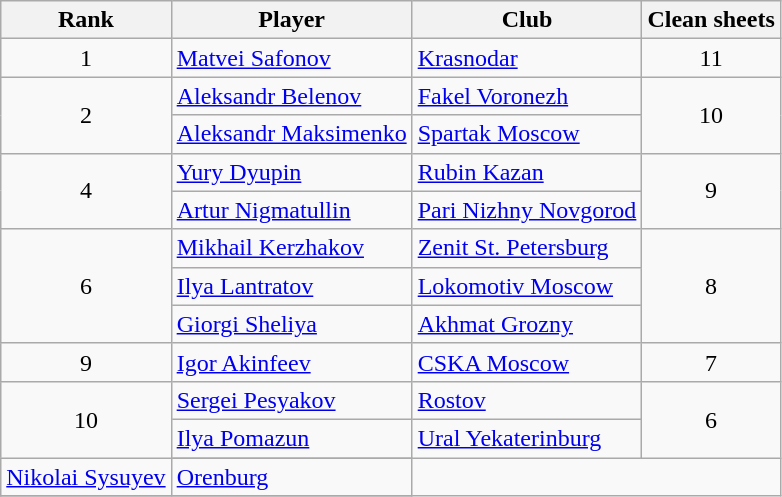<table class="wikitable" style="text-align: center;">
<tr>
<th>Rank</th>
<th>Player</th>
<th>Club</th>
<th>Clean sheets</th>
</tr>
<tr>
<td>1</td>
<td style="text-align: left;"> <a href='#'>Matvei Safonov</a></td>
<td style="text-align: left;"><a href='#'>Krasnodar</a></td>
<td>11</td>
</tr>
<tr>
<td rowspan="2">2</td>
<td style="text-align: left;"> <a href='#'>Aleksandr Belenov</a></td>
<td style="text-align: left;"><a href='#'>Fakel Voronezh</a></td>
<td rowspan="2">10</td>
</tr>
<tr>
<td style="text-align: left;"> <a href='#'>Aleksandr Maksimenko</a></td>
<td style="text-align: left;"><a href='#'>Spartak Moscow</a></td>
</tr>
<tr>
<td rowspan="2">4</td>
<td style="text-align: left;"> <a href='#'>Yury Dyupin</a></td>
<td style="text-align: left;"><a href='#'>Rubin Kazan</a></td>
<td rowspan="2">9</td>
</tr>
<tr>
<td style="text-align: left;"> <a href='#'>Artur Nigmatullin</a></td>
<td style="text-align: left;"><a href='#'>Pari Nizhny Novgorod</a></td>
</tr>
<tr>
<td rowspan="3">6</td>
<td style="text-align: left;"> <a href='#'>Mikhail Kerzhakov</a></td>
<td style="text-align: left;"><a href='#'>Zenit St. Petersburg</a></td>
<td rowspan="3">8</td>
</tr>
<tr>
<td style="text-align: left;"> <a href='#'>Ilya Lantratov</a></td>
<td style="text-align: left;"><a href='#'>Lokomotiv Moscow</a></td>
</tr>
<tr>
<td style="text-align: left;"> <a href='#'>Giorgi Sheliya</a></td>
<td style="text-align: left;"><a href='#'>Akhmat Grozny</a></td>
</tr>
<tr>
<td>9</td>
<td style="text-align: left;"> <a href='#'>Igor Akinfeev</a></td>
<td style="text-align: left;"><a href='#'>CSKA Moscow</a></td>
<td>7</td>
</tr>
<tr>
<td rowspan="3">10</td>
<td style="text-align: left;"> <a href='#'>Sergei Pesyakov</a></td>
<td style="text-align: left;"><a href='#'>Rostov</a></td>
<td rowspan="3">6</td>
</tr>
<tr>
<td style="text-align: left;"> <a href='#'>Ilya Pomazun</a></td>
<td style="text-align: left;"><a href='#'>Ural Yekaterinburg</a></td>
</tr>
<tr>
</tr>
<tr>
<td style="text-align: left;"> <a href='#'>Nikolai Sysuyev</a></td>
<td style="text-align: left;"><a href='#'>Orenburg</a></td>
</tr>
<tr>
</tr>
</table>
